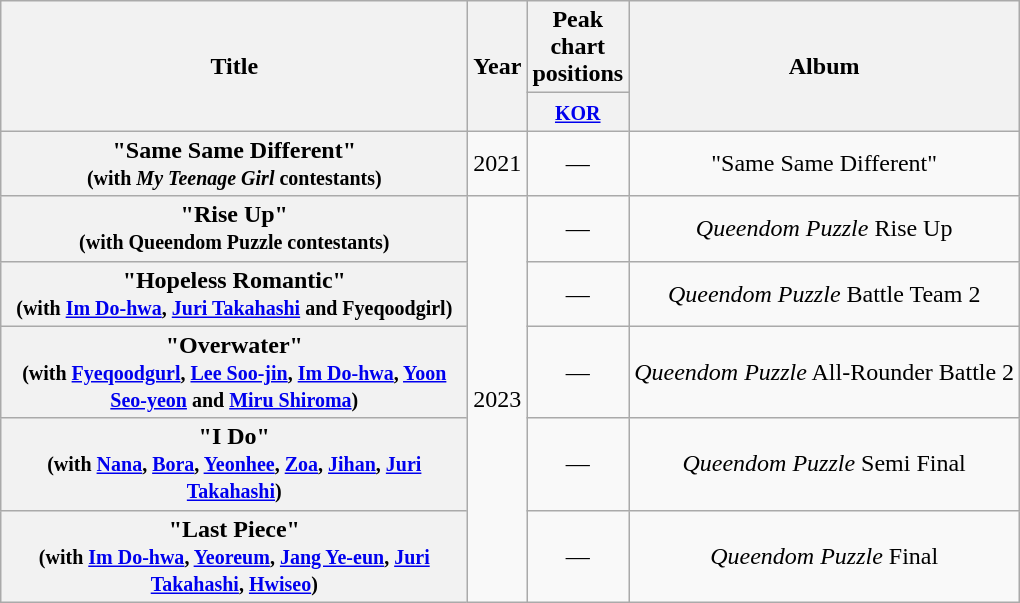<table class="wikitable plainrowheaders" style="text-align:center;" border="1">
<tr>
<th scope="col" rowspan="2" style="width:19em;">Title</th>
<th scope="col" rowspan="2">Year</th>
<th scope="col" colspan="1">Peak chart positions</th>
<th scope="col" rowspan="2">Album</th>
</tr>
<tr>
<th style="width:2.5em;"><small><a href='#'>KOR</a></small><br></th>
</tr>
<tr>
<th scope="row">"Same Same Different" <br><small>(with <em>My Teenage Girl</em> contestants)</small></th>
<td rowspan="1">2021</td>
<td>—</td>
<td>"Same Same Different"</td>
</tr>
<tr>
<th scope="row">"Rise Up" <br><small>(with Queendom Puzzle contestants)</small></th>
<td rowspan="5">2023</td>
<td>—</td>
<td><em>Queendom Puzzle</em> Rise Up</td>
</tr>
<tr>
<th scope="row">"Hopeless Romantic"<br><small>(with <a href='#'>Im Do-hwa</a>, <a href='#'>Juri Takahashi</a> and Fyeqoodgirl)</small></th>
<td>—</td>
<td><em>Queendom Puzzle</em> Battle Team 2</td>
</tr>
<tr>
<th scope="row">"Overwater"<br><small>(with <a href='#'>Fyeqoodgurl</a>, <a href='#'>Lee Soo-jin</a>, <a href='#'>Im Do-hwa</a>, <a href='#'>Yoon Seo-yeon</a> and <a href='#'>Miru Shiroma</a>)</small></th>
<td>—</td>
<td><em>Queendom Puzzle</em> All-Rounder Battle 2</td>
</tr>
<tr>
<th scope="row">"I Do" <br><small> (with <a href='#'>Nana</a>, <a href='#'>Bora</a>, <a href='#'>Yeonhee</a>, <a href='#'>Zoa</a>, <a href='#'>Jihan</a>, <a href='#'>Juri Takahashi</a>)</small></th>
<td>—</td>
<td><em>Queendom Puzzle</em> Semi Final</td>
</tr>
<tr>
<th scope="row">"Last Piece"<br><small> (with <a href='#'>Im Do-hwa</a>, <a href='#'>Yeoreum</a>, <a href='#'>Jang Ye-eun</a>, <a href='#'>Juri Takahashi</a>, <a href='#'>Hwiseo</a>)</small></th>
<td>—</td>
<td><em>Queendom Puzzle</em> Final</td>
</tr>
</table>
